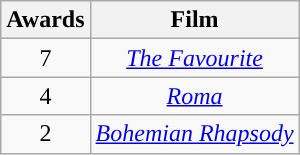<table class="wikitable" style="text-align:center;">
<tr>
<th style="background:">Awards</th>
<th style="background:">Film</th>
</tr>
<tr>
<td>7</td>
<td><em><a href='#'>The Favourite</a></em></td>
</tr>
<tr>
<td>4</td>
<td><em><a href='#'>Roma</a></em></td>
</tr>
<tr>
<td>2</td>
<td><em><a href='#'>Bohemian Rhapsody</a></em></td>
</tr>
</table>
